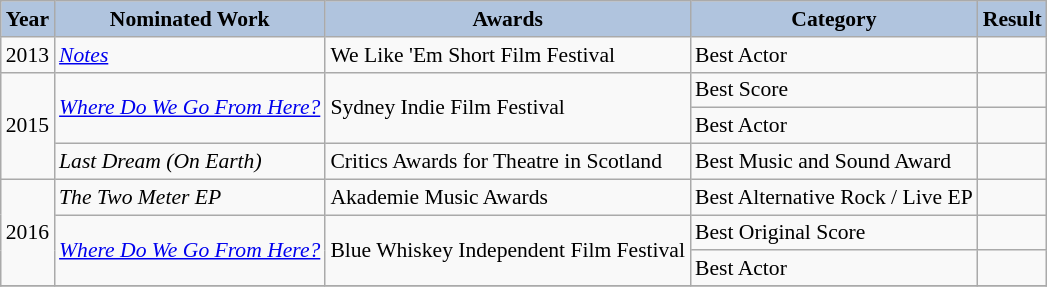<table class="wikitable" style="font-size:90%">
<tr style="text-align:center;">
<th style="background:#B0C4DE;">Year</th>
<th style="background:#B0C4DE;">Nominated Work</th>
<th style="background:#B0C4DE;">Awards</th>
<th style="background:#B0C4DE;">Category</th>
<th style="background:#B0C4DE;">Result</th>
</tr>
<tr>
<td rowspan=1>2013</td>
<td><em><a href='#'>Notes</a></em></td>
<td>We Like 'Em Short Film Festival</td>
<td>Best Actor</td>
<td></td>
</tr>
<tr>
<td rowspan=3>2015</td>
<td rowspan=2><em><a href='#'>Where Do We Go From Here?</a></em></td>
<td rowspan=2>Sydney Indie Film Festival</td>
<td>Best Score</td>
<td></td>
</tr>
<tr>
<td>Best Actor</td>
<td></td>
</tr>
<tr>
<td><em>Last Dream (On Earth)</em></td>
<td>Critics Awards for Theatre in Scotland</td>
<td>Best Music and Sound Award</td>
<td></td>
</tr>
<tr>
<td rowspan=3>2016</td>
<td><em>The Two Meter EP</em></td>
<td>Akademie Music Awards</td>
<td>Best Alternative Rock / Live EP</td>
<td></td>
</tr>
<tr>
<td rowspan=2><em><a href='#'>Where Do We Go From Here?</a></em></td>
<td rowspan="2">Blue Whiskey Independent Film Festival</td>
<td>Best Original Score</td>
<td></td>
</tr>
<tr>
<td>Best Actor</td>
<td></td>
</tr>
<tr>
</tr>
</table>
